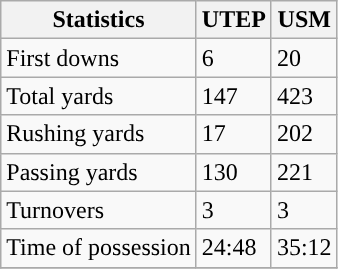<table class="wikitable">
<tr>
<th>Statistics</th>
<th>UTEP</th>
<th>USM</th>
</tr>
<tr>
<td>First downs</td>
<td>6</td>
<td>20</td>
</tr>
<tr>
<td>Total yards</td>
<td>147</td>
<td>423</td>
</tr>
<tr>
<td>Rushing yards</td>
<td>17</td>
<td>202</td>
</tr>
<tr>
<td>Passing yards</td>
<td>130</td>
<td>221</td>
</tr>
<tr>
<td>Turnovers</td>
<td>3</td>
<td>3</td>
</tr>
<tr>
<td>Time of possession</td>
<td>24:48</td>
<td>35:12</td>
</tr>
<tr>
</tr>
</table>
